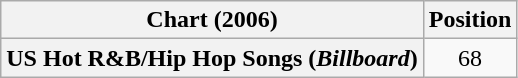<table class="wikitable sortable plainrowheaders">
<tr>
<th align="center">Chart (2006)</th>
<th align="center">Position</th>
</tr>
<tr>
<th scope="row">US Hot R&B/Hip Hop Songs (<em>Billboard</em>)</th>
<td align="center">68</td>
</tr>
</table>
